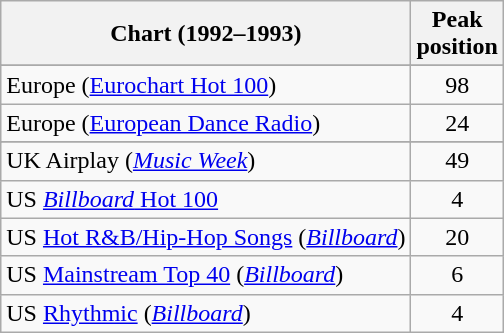<table class="wikitable sortable">
<tr>
<th>Chart (1992–1993)</th>
<th>Peak<br>position</th>
</tr>
<tr>
</tr>
<tr>
</tr>
<tr>
<td>Europe (<a href='#'>Eurochart Hot 100</a>)</td>
<td style="text-align:center;">98</td>
</tr>
<tr>
<td>Europe (<a href='#'>European Dance Radio</a>)</td>
<td style="text-align:center;">24</td>
</tr>
<tr>
</tr>
<tr>
</tr>
<tr>
</tr>
<tr>
</tr>
<tr>
</tr>
<tr>
<td>UK Airplay (<em><a href='#'>Music Week</a></em>)</td>
<td style="text-align:center;">49</td>
</tr>
<tr>
<td>US <a href='#'><em>Billboard</em> Hot 100</a></td>
<td align="center">4</td>
</tr>
<tr>
<td>US <a href='#'>Hot R&B/Hip-Hop Songs</a> (<em><a href='#'>Billboard</a></em>)</td>
<td align="center">20</td>
</tr>
<tr>
<td>US <a href='#'>Mainstream Top 40</a> (<em><a href='#'>Billboard</a></em>)</td>
<td align="center">6</td>
</tr>
<tr>
<td>US <a href='#'>Rhythmic</a> (<em><a href='#'>Billboard</a></em>)</td>
<td align="center">4</td>
</tr>
</table>
